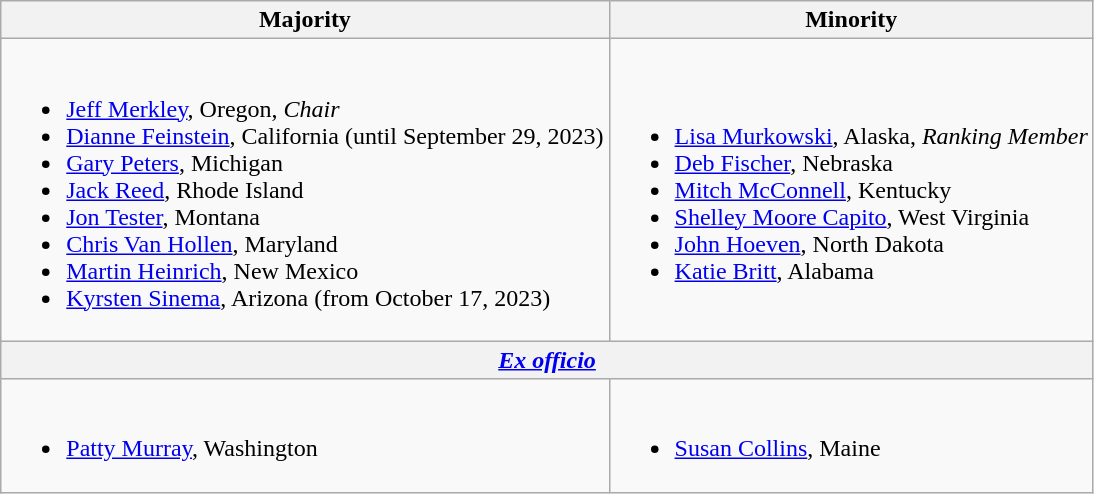<table class=wikitable>
<tr>
<th>Majority</th>
<th>Minority</th>
</tr>
<tr>
<td><br><ul><li><a href='#'>Jeff Merkley</a>, Oregon, <em>Chair</em></li><li><a href='#'>Dianne Feinstein</a>, California (until September 29, 2023)</li><li><a href='#'>Gary Peters</a>, Michigan</li><li><a href='#'>Jack Reed</a>, Rhode Island</li><li><a href='#'>Jon Tester</a>, Montana</li><li><a href='#'>Chris Van Hollen</a>, Maryland</li><li><a href='#'>Martin Heinrich</a>, New Mexico</li><li><span><a href='#'>Kyrsten Sinema</a>, Arizona (from October 17, 2023)</span></li></ul></td>
<td><br><ul><li><a href='#'>Lisa Murkowski</a>, Alaska, <em>Ranking Member</em></li><li><a href='#'>Deb Fischer</a>, Nebraska</li><li><a href='#'>Mitch McConnell</a>, Kentucky</li><li><a href='#'>Shelley Moore Capito</a>, West Virginia</li><li><a href='#'>John Hoeven</a>, North Dakota</li><li><a href='#'>Katie Britt</a>, Alabama</li></ul></td>
</tr>
<tr>
<th colspan=2><em><a href='#'>Ex officio</a></em></th>
</tr>
<tr>
<td><br><ul><li><a href='#'>Patty Murray</a>, Washington</li></ul></td>
<td><br><ul><li><a href='#'>Susan Collins</a>, Maine</li></ul></td>
</tr>
</table>
